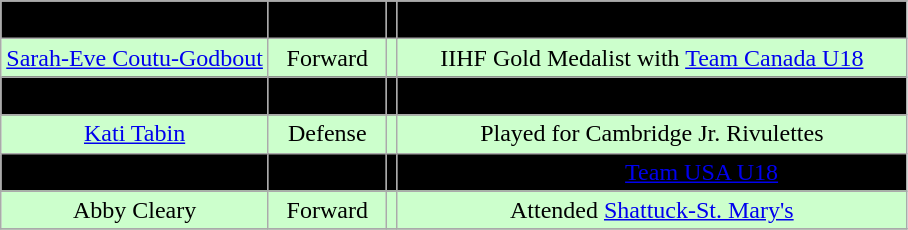<table class="wikitable">
<tr align="center">
</tr>
<tr align="center" bgcolor=" ">
<td>Allison Roethke</td>
<td>Defense</td>
<td></td>
<td>Older sister, Lindsay Roethke plays for Connecticut</td>
</tr>
<tr align="center" bgcolor="#ccffcc">
<td><a href='#'>Sarah-Eve Coutu-Godbout</a></td>
<td>Forward</td>
<td></td>
<td>IIHF Gold Medalist with <a href='#'>Team Canada U18</a></td>
</tr>
<tr align="center" bgcolor=" ">
<td>Abbie Ives</td>
<td>Goaltender</td>
<td></td>
<td>Minded net with the New Jersey Colonials</td>
</tr>
<tr align="center" bgcolor="#ccffcc">
<td><a href='#'>Kati Tabin</a></td>
<td>Defense</td>
<td></td>
<td>Played for Cambridge Jr. Rivulettes</td>
</tr>
<tr align="center" bgcolor=" ">
<td>Kenzie Prater</td>
<td>Forward</td>
<td></td>
<td>Named to <a href='#'>Team USA U18</a></td>
</tr>
<tr align="center" bgcolor="#ccffcc">
<td>Abby Cleary</td>
<td>Forward</td>
<td></td>
<td>Attended <a href='#'>Shattuck-St. Mary's</a></td>
</tr>
<tr align="center" bgcolor=" ">
</tr>
</table>
